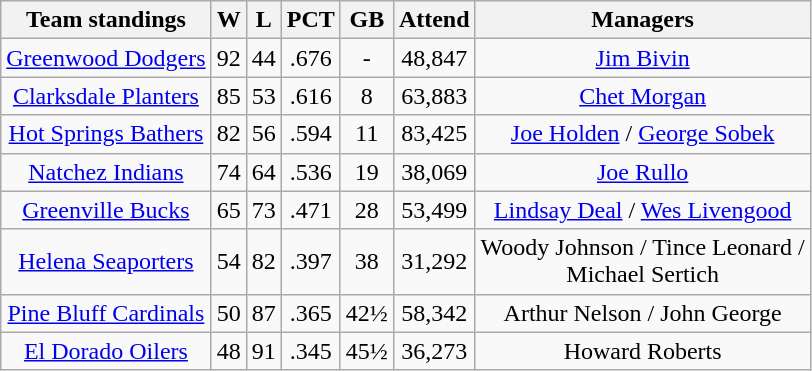<table class="wikitable" style="text-align:center">
<tr>
<th>Team standings</th>
<th>W</th>
<th>L</th>
<th>PCT</th>
<th>GB</th>
<th>Attend</th>
<th>Managers</th>
</tr>
<tr>
<td><a href='#'>Greenwood Dodgers</a></td>
<td>92</td>
<td>44</td>
<td>.676</td>
<td>-</td>
<td>48,847</td>
<td><a href='#'>Jim Bivin</a></td>
</tr>
<tr>
<td><a href='#'>Clarksdale Planters</a></td>
<td>85</td>
<td>53</td>
<td>.616</td>
<td>8</td>
<td>63,883</td>
<td><a href='#'>Chet Morgan</a></td>
</tr>
<tr>
<td><a href='#'>Hot Springs Bathers</a></td>
<td>82</td>
<td>56</td>
<td>.594</td>
<td>11</td>
<td>83,425</td>
<td><a href='#'>Joe Holden</a> / <a href='#'>George Sobek</a></td>
</tr>
<tr>
<td><a href='#'>Natchez Indians</a></td>
<td>74</td>
<td>64</td>
<td>.536</td>
<td>19</td>
<td>38,069</td>
<td><a href='#'>Joe Rullo</a></td>
</tr>
<tr>
<td><a href='#'>Greenville Bucks</a></td>
<td>65</td>
<td>73</td>
<td>.471</td>
<td>28</td>
<td>53,499</td>
<td><a href='#'>Lindsay Deal</a> / <a href='#'>Wes Livengood</a></td>
</tr>
<tr>
<td><a href='#'>Helena Seaporters</a></td>
<td>54</td>
<td>82</td>
<td>.397</td>
<td>38</td>
<td>31,292</td>
<td>Woody Johnson / Tince Leonard /<br> Michael Sertich</td>
</tr>
<tr>
<td><a href='#'>Pine Bluff Cardinals</a></td>
<td>50</td>
<td>87</td>
<td>.365</td>
<td>42½</td>
<td>58,342</td>
<td>Arthur Nelson / John George</td>
</tr>
<tr>
<td><a href='#'>El Dorado Oilers</a></td>
<td>48</td>
<td>91</td>
<td>.345</td>
<td>45½</td>
<td>36,273</td>
<td>Howard Roberts</td>
</tr>
</table>
